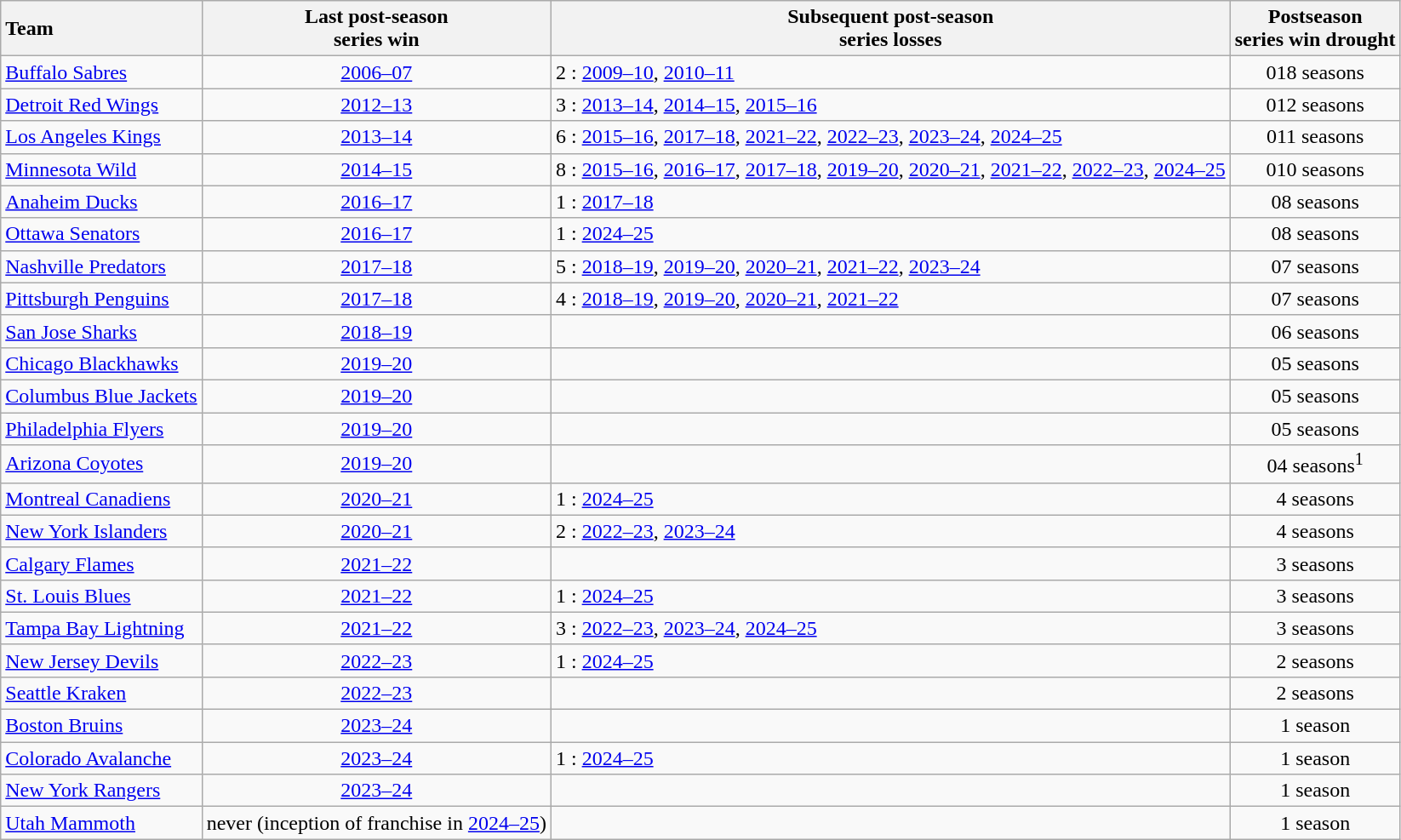<table class="wikitable sortable" style="text-align:center">
<tr>
<th style="text-align:left">Team</th>
<th>Last post-season<br>series win</th>
<th>Subsequent post-season<br>series losses</th>
<th>Postseason<br>series win drought</th>
</tr>
<tr>
<td align="left"><a href='#'>Buffalo Sabres</a></td>
<td><a href='#'>2006–07</a></td>
<td align="left">2 : <a href='#'>2009–10</a>, <a href='#'>2010–11</a></td>
<td><span>0</span>18 seasons</td>
</tr>
<tr>
<td align="left"><a href='#'>Detroit Red Wings</a></td>
<td><a href='#'>2012–13</a></td>
<td align="left">3 : <a href='#'>2013–14</a>, <a href='#'>2014–15</a>, <a href='#'>2015–16</a></td>
<td><span>0</span>12 seasons</td>
</tr>
<tr>
<td align="left"><a href='#'>Los Angeles Kings</a></td>
<td><a href='#'>2013–14</a></td>
<td align="left">6 : <a href='#'>2015–16</a>, <a href='#'>2017–18</a>, <a href='#'>2021–22</a>, <a href='#'>2022–23</a>, <a href='#'>2023–24</a>, <a href='#'>2024–25</a></td>
<td><span>0</span>11 seasons</td>
</tr>
<tr>
<td align="left"><a href='#'>Minnesota Wild</a></td>
<td><a href='#'>2014–15</a></td>
<td align="left">8 : <a href='#'>2015–16</a>, <a href='#'>2016–17</a>, <a href='#'>2017–18</a>, <a href='#'>2019–20</a>, <a href='#'>2020–21</a>, <a href='#'>2021–22</a>, <a href='#'>2022–23</a>, <a href='#'>2024–25</a></td>
<td><span>0</span>10 seasons</td>
</tr>
<tr>
<td align="left"><a href='#'>Anaheim Ducks</a></td>
<td><a href='#'>2016–17</a></td>
<td align="left">1 : <a href='#'>2017–18</a></td>
<td><span>0</span>8 seasons</td>
</tr>
<tr>
<td align="left"><a href='#'>Ottawa Senators</a></td>
<td><a href='#'>2016–17</a></td>
<td align="left">1 : <a href='#'>2024–25</a></td>
<td><span>0</span>8 seasons</td>
</tr>
<tr>
<td align="left"><a href='#'>Nashville Predators</a></td>
<td><a href='#'>2017–18</a></td>
<td align="left">5 : <a href='#'>2018–19</a>, <a href='#'>2019–20</a>, <a href='#'>2020–21</a>, <a href='#'>2021–22</a>, <a href='#'>2023–24</a></td>
<td><span>0</span>7 seasons</td>
</tr>
<tr>
<td align="left"><a href='#'>Pittsburgh Penguins</a></td>
<td><a href='#'>2017–18</a></td>
<td align="left">4 : <a href='#'>2018–19</a>, <a href='#'>2019–20</a>, <a href='#'>2020–21</a>, <a href='#'>2021–22</a></td>
<td><span>0</span>7 seasons</td>
</tr>
<tr>
<td align="left"><a href='#'>San Jose Sharks</a></td>
<td><a href='#'>2018–19</a></td>
<td align="left"></td>
<td><span>0</span>6 seasons</td>
</tr>
<tr>
<td align="left"><a href='#'>Chicago Blackhawks</a></td>
<td><a href='#'>2019–20</a></td>
<td align="left"></td>
<td><span>0</span>5 seasons</td>
</tr>
<tr>
<td align="left"><a href='#'>Columbus Blue Jackets</a></td>
<td><a href='#'>2019–20</a></td>
<td align="left"></td>
<td><span>0</span>5 seasons</td>
</tr>
<tr>
<td align="left"><a href='#'>Philadelphia Flyers</a></td>
<td><a href='#'>2019–20</a></td>
<td align="left"></td>
<td><span>0</span>5 seasons</td>
</tr>
<tr>
<td align="left"><a href='#'>Arizona Coyotes</a></td>
<td><a href='#'>2019–20</a></td>
<td align="left"></td>
<td><span>0</span>4 seasons<sup>1</sup></td>
</tr>
<tr>
<td align="left"><a href='#'>Montreal Canadiens</a></td>
<td><a href='#'>2020–21</a></td>
<td align="left">1 : <a href='#'>2024–25</a></td>
<td>4 seasons</td>
</tr>
<tr>
<td align="left"><a href='#'>New York Islanders</a></td>
<td><a href='#'>2020–21</a></td>
<td align="left">2 : <a href='#'>2022–23</a>, <a href='#'>2023–24</a></td>
<td>4 seasons</td>
</tr>
<tr>
<td align="left"><a href='#'>Calgary Flames</a></td>
<td><a href='#'>2021–22</a></td>
<td></td>
<td>3 seasons</td>
</tr>
<tr>
<td align="left"><a href='#'>St. Louis Blues</a></td>
<td><a href='#'>2021–22</a></td>
<td align="left">1 : <a href='#'>2024–25</a></td>
<td>3 seasons</td>
</tr>
<tr>
<td align="left"><a href='#'>Tampa Bay Lightning</a></td>
<td><a href='#'>2021–22</a></td>
<td align="left">3 : <a href='#'>2022–23</a>, <a href='#'>2023–24</a>, <a href='#'>2024–25</a></td>
<td>3 seasons</td>
</tr>
<tr>
<td align="left"><a href='#'>New Jersey Devils</a></td>
<td><a href='#'>2022–23</a></td>
<td align="left">1 : <a href='#'>2024–25</a></td>
<td>2 seasons</td>
</tr>
<tr>
<td align="left"><a href='#'>Seattle Kraken</a></td>
<td><a href='#'>2022–23</a></td>
<td></td>
<td>2 seasons</td>
</tr>
<tr>
<td align="left"><a href='#'>Boston Bruins</a></td>
<td><a href='#'>2023–24</a></td>
<td></td>
<td>1 season</td>
</tr>
<tr>
<td align="left"><a href='#'>Colorado Avalanche</a></td>
<td><a href='#'>2023–24</a></td>
<td align="left">1 : <a href='#'>2024–25</a></td>
<td>1 season</td>
</tr>
<tr>
<td align="left"><a href='#'>New York Rangers</a></td>
<td><a href='#'>2023–24</a></td>
<td></td>
<td>1 season</td>
</tr>
<tr>
<td align="left"><a href='#'>Utah Mammoth</a></td>
<td>never (inception of franchise in <a href='#'>2024–25</a>)</td>
<td></td>
<td>1 season</td>
</tr>
</table>
